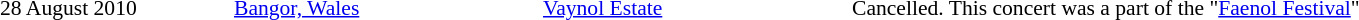<table cellpadding="2" style="border:0 solid darkgrey; font-size:90%;">
<tr>
<th style="width:150px;"></th>
<th style="width:200px;"></th>
<th style="width:200px;"></th>
<th style="width:500px;"></th>
</tr>
<tr border="0">
<td>28 August 2010</td>
<td><a href='#'>Bangor, Wales</a></td>
<td><a href='#'>Vaynol Estate</a></td>
<td>Cancelled. This concert was a part of the "<a href='#'>Faenol Festival</a>"</td>
</tr>
</table>
